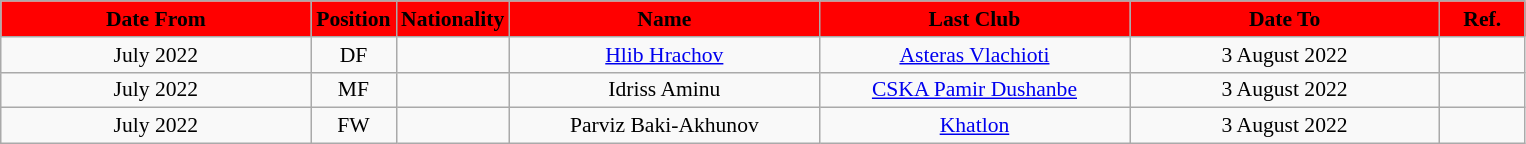<table class="wikitable"  style="text-align:center; font-size:90%; ">
<tr>
<th style="background:#FF0000; color:#000000; width:200px;">Date From</th>
<th style="background:#FF0000; color:#000000; width:50px;">Position</th>
<th style="background:#FF0000; color:#000000; width:50px;">Nationality</th>
<th style="background:#FF0000; color:#000000; width:200px;">Name</th>
<th style="background:#FF0000; color:#000000; width:200px;">Last Club</th>
<th style="background:#FF0000; color:#000000; width:200px;">Date To</th>
<th style="background:#FF0000; color:#000000; width:50px;">Ref.</th>
</tr>
<tr>
<td>July 2022</td>
<td>DF</td>
<td></td>
<td><a href='#'>Hlib Hrachov</a></td>
<td><a href='#'>Asteras Vlachioti</a></td>
<td>3 August 2022</td>
<td></td>
</tr>
<tr>
<td>July 2022</td>
<td>MF</td>
<td></td>
<td>Idriss Aminu</td>
<td><a href='#'>CSKA Pamir Dushanbe</a></td>
<td>3 August 2022</td>
<td></td>
</tr>
<tr>
<td>July 2022</td>
<td>FW</td>
<td></td>
<td>Parviz Baki-Akhunov</td>
<td><a href='#'>Khatlon</a></td>
<td>3 August 2022</td>
<td></td>
</tr>
</table>
